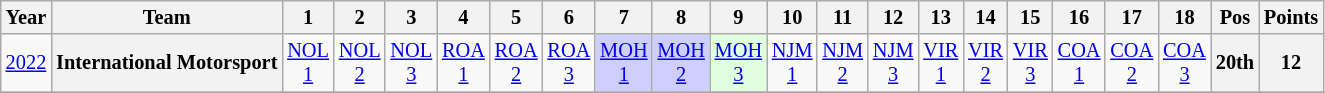<table class="wikitable" style="text-align:center; font-size:85%">
<tr>
<th>Year</th>
<th>Team</th>
<th>1</th>
<th>2</th>
<th>3</th>
<th>4</th>
<th>5</th>
<th>6</th>
<th>7</th>
<th>8</th>
<th>9</th>
<th>10</th>
<th>11</th>
<th>12</th>
<th>13</th>
<th>14</th>
<th>15</th>
<th>16</th>
<th>17</th>
<th>18</th>
<th>Pos</th>
<th>Points</th>
</tr>
<tr>
<td><a href='#'>2022</a></td>
<th nowrap>International Motorsport</th>
<td><a href='#'>NOL<br>1</a></td>
<td><a href='#'>NOL<br>2</a></td>
<td><a href='#'>NOL<br>3</a></td>
<td><a href='#'>ROA<br>1</a></td>
<td><a href='#'>ROA<br>2</a></td>
<td><a href='#'>ROA<br>3</a></td>
<td style="background:#cfcfff"><a href='#'>MOH<br>1</a><br></td>
<td style="background:#cfcfff"><a href='#'>MOH<br>2</a><br></td>
<td style="background:#dfffdf"><a href='#'>MOH<br>3</a><br></td>
<td><a href='#'>NJM<br>1</a></td>
<td><a href='#'>NJM<br>2</a></td>
<td><a href='#'>NJM<br>3</a></td>
<td><a href='#'>VIR<br>1</a></td>
<td><a href='#'>VIR<br>2</a></td>
<td><a href='#'>VIR<br>3</a></td>
<td><a href='#'>COA<br>1</a></td>
<td><a href='#'>COA<br>2</a></td>
<td><a href='#'>COA<br>3</a></td>
<th>20th</th>
<th>12</th>
</tr>
<tr>
</tr>
</table>
